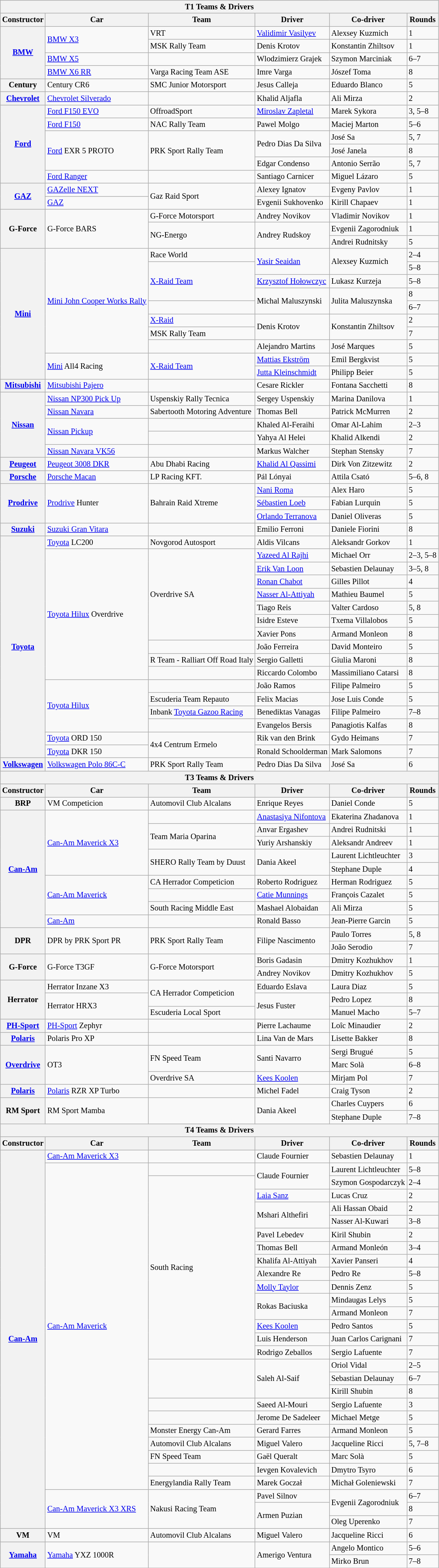<table class="wikitable" style="font-size: 85%">
<tr>
<th colspan=6><strong>T1 Teams & Drivers</strong></th>
</tr>
<tr>
<th>Constructor</th>
<th>Car</th>
<th>Team</th>
<th>Driver</th>
<th>Co-driver</th>
<th>Rounds</th>
</tr>
<tr>
<th rowspan=4><a href='#'>BMW</a></th>
<td rowspan=2><a href='#'>BMW X3</a></td>
<td>VRT</td>
<td> <a href='#'>Validimir Vasilyev</a></td>
<td> Alexsey Kuzmich</td>
<td>1</td>
</tr>
<tr>
<td>MSK Rally Team</td>
<td> Denis Krotov</td>
<td> Konstantin Zhiltsov</td>
<td>1</td>
</tr>
<tr>
<td><a href='#'>BMW X5</a></td>
<td></td>
<td> Wlodzimierz Grajek</td>
<td> Szymon Marciniak</td>
<td>6–7</td>
</tr>
<tr>
<td><a href='#'>BMW X6 RR</a></td>
<td>Varga Racing Team ASE</td>
<td> Imre Varga</td>
<td> Jószef Toma</td>
<td>8</td>
</tr>
<tr>
<th>Century</th>
<td>Century CR6</td>
<td>SMC Junior Motorsport</td>
<td> Jesus Calleja</td>
<td> Eduardo Blanco</td>
<td>5</td>
</tr>
<tr>
<th><a href='#'>Chevrolet</a></th>
<td><a href='#'>Chevrolet Silverado</a></td>
<td></td>
<td> Khalid Aljafla</td>
<td> Ali Mirza</td>
<td>2</td>
</tr>
<tr>
<th rowspan=6><a href='#'>Ford</a></th>
<td><a href='#'>Ford F150 EVO</a></td>
<td>OffroadSport</td>
<td> <a href='#'>Miroslav Zapletal</a></td>
<td> Marek Sykora</td>
<td>3, 5–8</td>
</tr>
<tr>
<td><a href='#'>Ford F150</a></td>
<td>NAC Rally Team</td>
<td> Pawel Molgo</td>
<td> Maciej Marton</td>
<td>5–6</td>
</tr>
<tr>
<td rowspan=3><a href='#'>Ford</a> EXR 5 PROTO</td>
<td rowspan=3>PRK Sport Rally Team</td>
<td rowspan=2> Pedro Dias Da Silva</td>
<td> José  Sa</td>
<td>5, 7</td>
</tr>
<tr>
<td> José Janela</td>
<td>8</td>
</tr>
<tr>
<td> Edgar Condenso</td>
<td> Antonio Serrão</td>
<td>5, 7</td>
</tr>
<tr>
<td><a href='#'>Ford Ranger</a></td>
<td></td>
<td> Santiago Carnicer</td>
<td> Miguel Lázaro</td>
<td>5</td>
</tr>
<tr>
<th rowspan=2><a href='#'>GAZ</a></th>
<td><a href='#'>GAZelle NEXT</a></td>
<td rowspan=2>Gaz Raid Sport</td>
<td> Alexey Ignatov</td>
<td> Evgeny Pavlov</td>
<td>1</td>
</tr>
<tr>
<td><a href='#'>GAZ</a></td>
<td> Evgenii Sukhovenko</td>
<td> Kirill Chapaev</td>
<td>1</td>
</tr>
<tr>
<th rowspan=3>G-Force</th>
<td rowspan=3>G-Force BARS</td>
<td>G-Force Motorsport</td>
<td> Andrey Novikov</td>
<td> Vladimir Novikov</td>
<td>1</td>
</tr>
<tr>
<td rowspan=2>NG-Energo</td>
<td rowspan=2> Andrey Rudskoy</td>
<td> Evgenii Zagorodniuk</td>
<td>1</td>
</tr>
<tr>
<td> Andrei Rudnitsky</td>
<td>5</td>
</tr>
<tr>
<th rowspan=10><a href='#'>Mini</a></th>
<td rowspan=8><a href='#'>Mini John Cooper Works Rally</a></td>
<td>Race World</td>
<td rowspan=2> <a href='#'>Yasir Seaidan</a></td>
<td rowspan=2> Alexsey Kuzmich</td>
<td>2–4</td>
</tr>
<tr>
<td rowspan=3><a href='#'>X-Raid Team</a></td>
<td>5–8</td>
</tr>
<tr>
<td> <a href='#'>Krzysztof Hołowczyc</a></td>
<td> Lukasz Kurzeja</td>
<td>5–8</td>
</tr>
<tr>
<td rowspan=2> Michal Maluszynski</td>
<td rowspan=2> Julita Maluszynska</td>
<td>8</td>
</tr>
<tr>
<td></td>
<td>6–7</td>
</tr>
<tr>
<td><a href='#'>X-Raid</a></td>
<td rowspan=2> Denis Krotov</td>
<td rowspan=2> Konstantin Zhiltsov</td>
<td>2</td>
</tr>
<tr>
<td>MSK Rally Team</td>
<td>7</td>
</tr>
<tr>
<td></td>
<td> Alejandro Martins</td>
<td> José Marques</td>
<td>5</td>
</tr>
<tr>
<td rowspan=2><a href='#'>Mini</a> All4 Racing</td>
<td rowspan=2><a href='#'>X-Raid Team</a></td>
<td> <a href='#'>Mattias Ekström</a></td>
<td> Emil Bergkvist</td>
<td>5</td>
</tr>
<tr>
<td> <a href='#'>Jutta Kleinschmidt</a></td>
<td> Philipp Beier</td>
<td>5</td>
</tr>
<tr>
<th><a href='#'>Mitsubishi</a></th>
<td><a href='#'>Mitsubishi Pajero</a></td>
<td></td>
<td> Cesare Rickler</td>
<td> Fontana Sacchetti</td>
<td>8</td>
</tr>
<tr>
<th rowspan=5><a href='#'>Nissan</a></th>
<td><a href='#'>Nissan NP300 Pick Up</a></td>
<td>Uspenskiy Rally Tecnica</td>
<td> Sergey Uspenskiy</td>
<td> Marina Danilova</td>
<td>1</td>
</tr>
<tr>
<td><a href='#'>Nissan Navara</a></td>
<td>Sabertooth Motoring Adventure</td>
<td> Thomas Bell</td>
<td> Patrick McMurren</td>
<td>2</td>
</tr>
<tr>
<td rowspan=2><a href='#'>Nissan Pickup</a></td>
<td></td>
<td> Khaled Al-Feraihi</td>
<td> Omar Al-Lahim</td>
<td>2–3</td>
</tr>
<tr>
<td></td>
<td> Yahya Al Helei</td>
<td> Khalid Alkendi</td>
<td>2</td>
</tr>
<tr>
<td><a href='#'>Nissan Navara VK56</a></td>
<td></td>
<td> Markus Walcher</td>
<td> Stephan Stensky</td>
<td>7</td>
</tr>
<tr>
<th><a href='#'>Peugeot</a></th>
<td><a href='#'>Peugeot 3008 DKR</a></td>
<td>Abu Dhabi Racing</td>
<td> <a href='#'>Khalid Al Qassimi</a></td>
<td> Dirk Von Zitzewitz</td>
<td>2</td>
</tr>
<tr>
<th><a href='#'>Porsche</a></th>
<td><a href='#'>Porsche Macan</a></td>
<td>LP Racing KFT.</td>
<td> Pál Lónyai</td>
<td> Attila Csató</td>
<td>5–6, 8</td>
</tr>
<tr>
<th rowspan=3><a href='#'>Prodrive</a></th>
<td rowspan=3><a href='#'>Prodrive</a> Hunter</td>
<td rowspan=3>Bahrain Raid Xtreme</td>
<td> <a href='#'>Nani Roma</a></td>
<td> Alex Haro</td>
<td>5</td>
</tr>
<tr>
<td> <a href='#'>Sébastien Loeb</a></td>
<td> Fabian Lurquin</td>
<td>5</td>
</tr>
<tr>
<td> <a href='#'>Orlando Terranova</a></td>
<td> Daniel Oliveras</td>
<td>5</td>
</tr>
<tr>
<th><a href='#'>Suzuki</a></th>
<td><a href='#'>Suzuki Gran Vitara</a></td>
<td></td>
<td> Emilio Ferroni</td>
<td> Daniele Fiorini</td>
<td>8</td>
</tr>
<tr>
<th rowspan=17><a href='#'>Toyota</a></th>
<td><a href='#'>Toyota</a> LC200</td>
<td>Novgorod Autosport</td>
<td> Aldis Vilcans</td>
<td> Aleksandr Gorkov</td>
<td>1</td>
</tr>
<tr>
<td rowspan=10><a href='#'>Toyota Hilux</a> Overdrive</td>
<td rowspan=7>Overdrive SA</td>
<td> <a href='#'>Yazeed Al Rajhi</a></td>
<td> Michael Orr</td>
<td>2–3, 5–8</td>
</tr>
<tr>
<td> <a href='#'>Erik Van Loon</a></td>
<td> Sebastien Delaunay</td>
<td>3–5, 8</td>
</tr>
<tr>
<td> <a href='#'>Ronan Chabot</a></td>
<td> Gilles Pillot</td>
<td>4</td>
</tr>
<tr>
<td> <a href='#'>Nasser Al-Attiyah</a></td>
<td> Mathieu Baumel</td>
<td>5</td>
</tr>
<tr>
<td> Tiago Reis</td>
<td> Valter Cardoso</td>
<td>5, 8</td>
</tr>
<tr>
<td> Isidre Esteve</td>
<td> Txema Villalobos</td>
<td>5</td>
</tr>
<tr>
<td> Xavier Pons</td>
<td> Armand Monleon</td>
<td>8</td>
</tr>
<tr>
<td></td>
<td> João Ferreira</td>
<td> David Monteiro</td>
<td>5</td>
</tr>
<tr>
<td>R Team - Ralliart Off Road Italy</td>
<td> Sergio Galletti</td>
<td> Giulia Maroni</td>
<td>8</td>
</tr>
<tr>
<td></td>
<td> Riccardo Colombo</td>
<td> Massimiliano Catarsi</td>
<td>8</td>
</tr>
<tr>
<td rowspan=4><a href='#'>Toyota Hilux</a></td>
<td></td>
<td> João Ramos</td>
<td> Filipe Palmeiro</td>
<td>5</td>
</tr>
<tr>
<td>Escuderia Team Repauto</td>
<td> Felix Macias</td>
<td> Jose Luis Conde</td>
<td>5</td>
</tr>
<tr>
<td>Inbank <a href='#'>Toyota Gazoo Racing</a></td>
<td> Benediktas Vanagas</td>
<td> Filipe Palmeiro</td>
<td>7–8</td>
</tr>
<tr>
<td></td>
<td> Evangelos Bersis</td>
<td> Panagiotis Kalfas</td>
<td>8</td>
</tr>
<tr>
<td><a href='#'>Toyota</a> ORD 150</td>
<td rowspan=2>4x4 Centrum Ermelo</td>
<td> Rik van den Brink</td>
<td> Gydo Heimans</td>
<td>7</td>
</tr>
<tr>
<td><a href='#'>Toyota</a> DKR 150</td>
<td> Ronald Schoolderman</td>
<td> Mark Salomons</td>
<td>7</td>
</tr>
<tr>
<th><a href='#'>Volkswagen</a></th>
<td><a href='#'>Volkswagen Polo 86C-C</a></td>
<td>PRK Sport Rally Team</td>
<td> Pedro Dias Da Silva</td>
<td> José Sa</td>
<td>6</td>
</tr>
<tr>
<th colspan=6><strong>T3 Teams & Drivers</strong></th>
</tr>
<tr>
<th>Constructor</th>
<th>Car</th>
<th>Team</th>
<th>Driver</th>
<th>Co-driver</th>
<th>Rounds</th>
</tr>
<tr>
<th>BRP</th>
<td>VM Competicion</td>
<td>Automovil Club Alcalans</td>
<td> Enrique Reyes</td>
<td> Daniel Conde</td>
<td>5</td>
</tr>
<tr>
<th rowspan=9><a href='#'>Can-Am</a></th>
<td rowspan=5><a href='#'>Can-Am Maverick X3</a></td>
<td></td>
<td> <a href='#'>Anastasiya Nifontova</a></td>
<td> Ekaterina Zhadanova</td>
<td>1</td>
</tr>
<tr>
<td rowspan=2>Team Maria Oparina</td>
<td> Anvar Ergashev</td>
<td> Andrei Rudnitski</td>
<td>1</td>
</tr>
<tr>
<td> Yuriy Arshanskiy</td>
<td> Aleksandr Andreev</td>
<td>1</td>
</tr>
<tr>
<td rowspan=2>SHERO Rally Team by Duust</td>
<td rowspan=2> Dania Akeel</td>
<td> Laurent Lichtleuchter</td>
<td>3</td>
</tr>
<tr>
<td> Stephane Duple</td>
<td>4</td>
</tr>
<tr>
<td rowspan=3><a href='#'>Can-Am Maverick</a></td>
<td>CA Herrador Competicion</td>
<td> Roberto Rodriguez</td>
<td> Herman Rodriguez</td>
<td>5</td>
</tr>
<tr>
<td></td>
<td> <a href='#'>Catie Munnings</a></td>
<td> François Cazalet</td>
<td>5</td>
</tr>
<tr>
<td>South Racing Middle East</td>
<td> Mashael Alobaidan</td>
<td> Ali Mirza</td>
<td>5</td>
</tr>
<tr>
<td><a href='#'>Can-Am</a></td>
<td></td>
<td> Ronald Basso</td>
<td> Jean-Pierre Garcin</td>
<td>5</td>
</tr>
<tr>
<th rowspan=2>DPR</th>
<td rowspan=2>DPR by PRK Sport PR</td>
<td rowspan=2>PRK Sport Rally Team</td>
<td rowspan=2> Filipe Nascimento</td>
<td> Paulo Torres</td>
<td>5, 8</td>
</tr>
<tr>
<td> João Serodio</td>
<td>7</td>
</tr>
<tr>
<th rowspan=2>G-Force</th>
<td rowspan=2>G-Force T3GF</td>
<td rowspan=2>G-Force Motorsport</td>
<td> Boris Gadasin</td>
<td> Dmitry Kozhukhov</td>
<td>1</td>
</tr>
<tr>
<td> Andrey Novikov</td>
<td> Dmitry Kozhukhov</td>
<td>5</td>
</tr>
<tr>
<th rowspan=3>Herrator</th>
<td>Herrator Inzane X3</td>
<td rowspan=2>CA Herrador Competicion</td>
<td> Eduardo Eslava</td>
<td> Laura Diaz</td>
<td>5</td>
</tr>
<tr>
<td rowspan=2>Herrator HRX3</td>
<td rowspan=2> Jesus Fuster</td>
<td> Pedro Lopez</td>
<td>8</td>
</tr>
<tr>
<td>Escuderia Local Sport</td>
<td> Manuel Macho</td>
<td>5–7</td>
</tr>
<tr>
<th><a href='#'>PH-Sport</a></th>
<td><a href='#'>PH-Sport</a> Zephyr</td>
<td></td>
<td> Pierre Lachaume</td>
<td> Loîc Minaudier</td>
<td>2</td>
</tr>
<tr>
<th><a href='#'>Polaris</a></th>
<td>Polaris Pro XP</td>
<td></td>
<td> Lina Van de Mars</td>
<td> Lisette Bakker</td>
<td>8</td>
</tr>
<tr>
<th rowspan=3><a href='#'>Overdrive</a></th>
<td rowspan=3>OT3</td>
<td rowspan=2>FN Speed Team</td>
<td rowspan=2> Santi Navarro</td>
<td> Sergi Brugué</td>
<td>5</td>
</tr>
<tr>
<td> Marc Solà</td>
<td>6–8</td>
</tr>
<tr>
<td>Overdrive SA</td>
<td> <a href='#'>Kees Koolen</a></td>
<td> Mirjam Pol</td>
<td>7</td>
</tr>
<tr>
<th><a href='#'>Polaris</a></th>
<td><a href='#'>Polaris</a> RZR XP Turbo</td>
<td></td>
<td> Michel Fadel</td>
<td> Craig Tyson</td>
<td>2</td>
</tr>
<tr>
<th rowspan=2>RM Sport</th>
<td rowspan=2>RM Sport Mamba</td>
<td rowspan=2></td>
<td rowspan=2> Dania Akeel</td>
<td> Charles Cuypers</td>
<td>6</td>
</tr>
<tr>
<td> Stephane Duple</td>
<td>7–8</td>
</tr>
<tr>
<th colspan=6><strong>T4 Teams & Drivers</strong></th>
</tr>
<tr>
<th>Constructor</th>
<th>Car</th>
<th>Team</th>
<th>Driver</th>
<th>Co-driver</th>
<th>Rounds</th>
</tr>
<tr>
<th rowspan=29><a href='#'>Can-Am</a></th>
<td><a href='#'>Can-Am Maverick X3</a></td>
<td></td>
<td> Claude Fournier</td>
<td> Sebastien Delaunay</td>
<td>1</td>
</tr>
<tr>
<td rowspan=25><a href='#'>Can-Am Maverick</a></td>
<td></td>
<td rowspan=2> Claude Fournier</td>
<td> Laurent Lichtleuchter</td>
<td>5–8</td>
</tr>
<tr>
<td rowspan=14>South Racing</td>
<td> Szymon Gospodarczyk</td>
<td>2–4</td>
</tr>
<tr>
<td> <a href='#'>Laia Sanz</a></td>
<td> Lucas Cruz</td>
<td>2</td>
</tr>
<tr>
<td rowspan=2> Mshari Althefiri</td>
<td> Ali Hassan Obaid</td>
<td>2</td>
</tr>
<tr>
<td> Nasser Al-Kuwari</td>
<td>3–8</td>
</tr>
<tr>
<td> Pavel Lebedev</td>
<td> Kiril Shubin</td>
<td>2</td>
</tr>
<tr>
<td> Thomas Bell</td>
<td> Armand Monleón</td>
<td>3–4</td>
</tr>
<tr>
<td> Khalifa Al-Attiyah</td>
<td> Xavier Panseri</td>
<td>4</td>
</tr>
<tr>
<td> Alexandre Re</td>
<td> Pedro Re</td>
<td>5–8</td>
</tr>
<tr>
<td> <a href='#'>Molly Taylor</a></td>
<td> Dennis Zenz</td>
<td>5</td>
</tr>
<tr>
<td rowspan=2> Rokas Baciuska</td>
<td> Mindaugas Lelys</td>
<td>5</td>
</tr>
<tr>
<td> Armand Monleon</td>
<td>7</td>
</tr>
<tr>
<td> <a href='#'>Kees Koolen</a></td>
<td> Pedro Santos</td>
<td>5</td>
</tr>
<tr>
<td> Luis Henderson</td>
<td> Juan Carlos Carignani</td>
<td>7</td>
</tr>
<tr>
<td> Rodrigo Zeballos</td>
<td> Sergio Lafuente</td>
<td>7</td>
</tr>
<tr>
<td rowspan=3></td>
<td rowspan=3> Saleh Al-Saif</td>
<td> Oriol Vidal</td>
<td>2–5</td>
</tr>
<tr>
<td> Sebastian Delaunay</td>
<td>6–7</td>
</tr>
<tr>
<td> Kirill Shubin</td>
<td>8</td>
</tr>
<tr>
<td></td>
<td> Saeed Al-Mouri</td>
<td> Sergio Lafuente</td>
<td>3</td>
</tr>
<tr>
<td></td>
<td> Jerome De Sadeleer</td>
<td> Michael Metge</td>
<td>5</td>
</tr>
<tr>
<td>Monster Energy Can-Am</td>
<td> Gerard Farres</td>
<td> Armand Monleon</td>
<td>5</td>
</tr>
<tr>
<td>Automovil Club Alcalans</td>
<td> Miguel Valero</td>
<td> Jacqueline Ricci</td>
<td>5, 7–8</td>
</tr>
<tr>
<td>FN Speed Team</td>
<td> Gaël Queralt</td>
<td> Marc Solà</td>
<td>5</td>
</tr>
<tr>
<td></td>
<td> Ievgen Kovalevich</td>
<td> Dmytro Tsyro</td>
<td>6</td>
</tr>
<tr>
<td>Energylandia Rally Team</td>
<td> Marek Goczał</td>
<td> Michał Goleniewski</td>
<td>7</td>
</tr>
<tr>
<td rowspan=3><a href='#'>Can-Am Maverick X3 XRS</a></td>
<td rowspan=3>Nakusi Racing Team</td>
<td> Pavel Silnov</td>
<td rowspan=2> Evgenii Zagorodniuk</td>
<td>6–7</td>
</tr>
<tr>
<td rowspan=2> Armen Puzian</td>
<td>8</td>
</tr>
<tr>
<td> Oleg Uperenko</td>
<td>7</td>
</tr>
<tr>
<th>VM</th>
<td>VM</td>
<td>Automovil Club Alcalans</td>
<td> Miguel Valero</td>
<td> Jacqueline Ricci</td>
<td>6</td>
</tr>
<tr>
<th rowspan=2><a href='#'>Yamaha</a></th>
<td rowspan=2><a href='#'>Yamaha</a> YXZ 1000R</td>
<td rowspan=2></td>
<td rowspan=2> Amerigo Ventura</td>
<td> Angelo Montico</td>
<td>5–6</td>
</tr>
<tr>
<td> Mirko Brun</td>
<td>7–8</td>
</tr>
<tr>
</tr>
</table>
